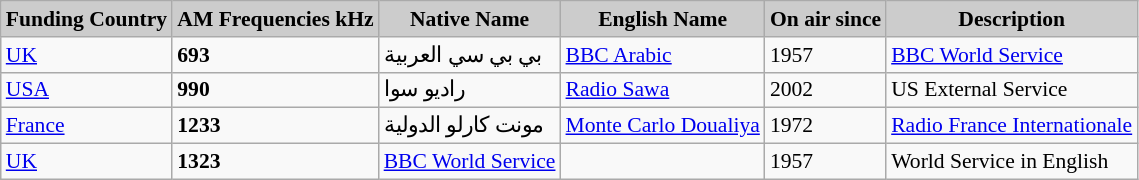<table class="wikitable" style="font-size:90%;">
<tr>
<th style="background:#ccc;">Funding Country</th>
<th style="background:#ccc;">AM Frequencies kHz</th>
<th style="background:#ccc;">Native Name</th>
<th style="background:#ccc;">English Name</th>
<th style="background:#ccc;">On air since</th>
<th style="background:#ccc;">Description</th>
</tr>
<tr>
<td><a href='#'>UK</a></td>
<td><strong>693</strong></td>
<td>بي بي سي العربية</td>
<td><a href='#'>BBC Arabic</a></td>
<td>1957</td>
<td><a href='#'>BBC World Service</a></td>
</tr>
<tr>
<td><a href='#'>USA</a></td>
<td><strong>990</strong></td>
<td>رادیو سوا</td>
<td><a href='#'>Radio Sawa</a></td>
<td>2002</td>
<td>US External Service</td>
</tr>
<tr>
<td><a href='#'>France</a></td>
<td><strong>1233</strong></td>
<td>مونت كارلو الدولية</td>
<td><a href='#'>Monte Carlo Doualiya</a></td>
<td>1972</td>
<td><a href='#'>Radio France Internationale</a></td>
</tr>
<tr>
<td><a href='#'>UK</a></td>
<td><strong>1323</strong></td>
<td><a href='#'>BBC World Service</a></td>
<td></td>
<td>1957</td>
<td>World Service in English</td>
</tr>
</table>
